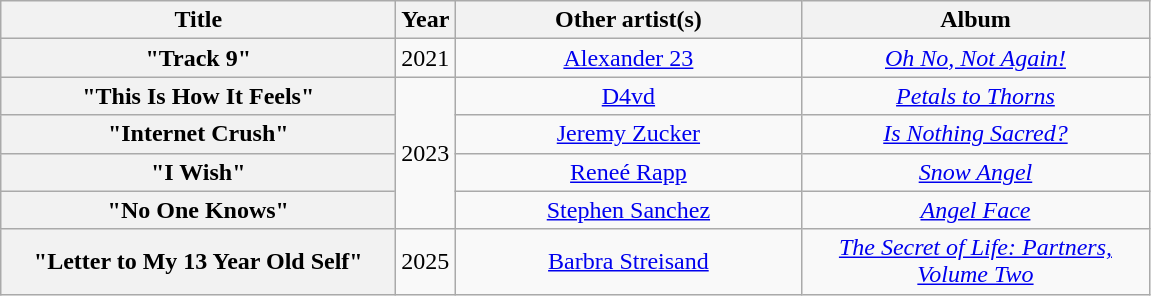<table class="wikitable plainrowheaders" style="text-align:center">
<tr>
<th scope="col" style="width:16em;">Title</th>
<th scope="col" style="width:2em;">Year</th>
<th scope="col" style="width:14em;">Other artist(s)</th>
<th scope="col" style="width:14em;">Album</th>
</tr>
<tr>
<th scope="row">"Track 9"</th>
<td>2021</td>
<td><a href='#'>Alexander 23</a></td>
<td><em><a href='#'>Oh No, Not Again!</a></em></td>
</tr>
<tr>
<th scope="row">"This Is How It Feels"</th>
<td rowspan="4">2023</td>
<td><a href='#'>D4vd</a></td>
<td><em><a href='#'>Petals to Thorns</a></em></td>
</tr>
<tr>
<th scope="row">"Internet Crush"</th>
<td><a href='#'>Jeremy Zucker</a></td>
<td><em><a href='#'>Is Nothing Sacred?</a></em></td>
</tr>
<tr>
<th scope="row">"I Wish"</th>
<td><a href='#'>Reneé Rapp</a></td>
<td><em><a href='#'>Snow Angel</a></em></td>
</tr>
<tr>
<th scope="row">"No One Knows"</th>
<td><a href='#'>Stephen Sanchez</a></td>
<td><em><a href='#'>Angel Face</a></em></td>
</tr>
<tr>
<th scope="row">"Letter to My 13 Year Old Self"</th>
<td>2025</td>
<td><a href='#'>Barbra Streisand</a></td>
<td><em><a href='#'>The Secret of Life: Partners, Volume Two</a></em></td>
</tr>
</table>
